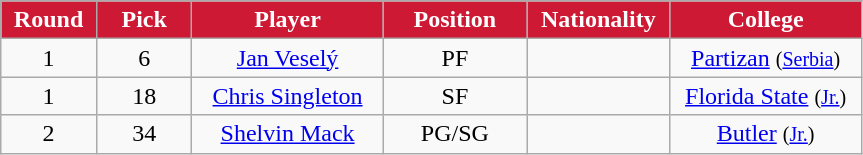<table class="wikitable sortable sortable">
<tr>
<th style="background:#CD1934; color:white" width="10%">Round</th>
<th style="background:#CD1934; color:white" width="10%">Pick</th>
<th style="background:#CD1934; color:white" width="20%">Player</th>
<th style="background:#CD1934; color:white" width="15%">Position</th>
<th style="background:#CD1934; color:white" width="15%">Nationality</th>
<th style="background:#CD1934; color:white" width="20%">College</th>
</tr>
<tr style="text-align: center">
<td>1</td>
<td>6</td>
<td><a href='#'>Jan Veselý</a></td>
<td>PF</td>
<td></td>
<td><a href='#'>Partizan</a> <small>(<a href='#'>Serbia</a>)</small></td>
</tr>
<tr style="text-align: center">
<td>1</td>
<td>18</td>
<td><a href='#'>Chris Singleton</a></td>
<td>SF</td>
<td></td>
<td><a href='#'>Florida State</a> <small>(<a href='#'>Jr.</a>)</small></td>
</tr>
<tr style="text-align: center">
<td>2</td>
<td>34</td>
<td><a href='#'>Shelvin Mack</a></td>
<td>PG/SG</td>
<td></td>
<td><a href='#'>Butler</a> <small>(<a href='#'>Jr.</a>)</small></td>
</tr>
</table>
